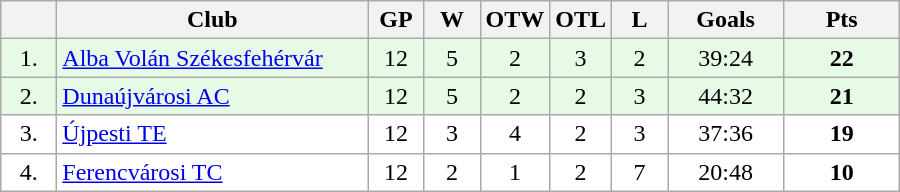<table class="wikitable">
<tr>
<th width="30"></th>
<th width="200">Club</th>
<th width="30">GP</th>
<th width="30">W</th>
<th width="30">OTW</th>
<th width="30">OTL</th>
<th width="30">L</th>
<th width="70">Goals</th>
<th width="70">Pts</th>
</tr>
<tr bgcolor="#e6fae6" align="center">
<td>1.</td>
<td align="left"><a href='#'>Alba Volán Székesfehérvár</a></td>
<td>12</td>
<td>5</td>
<td>2</td>
<td>3</td>
<td>2</td>
<td>39:24</td>
<td><strong>22</strong></td>
</tr>
<tr bgcolor="#e6fae6" align="center">
<td>2.</td>
<td align="left"><a href='#'>Dunaújvárosi AC</a></td>
<td>12</td>
<td>5</td>
<td>2</td>
<td>2</td>
<td>3</td>
<td>44:32</td>
<td><strong>21</strong></td>
</tr>
<tr bgcolor="#FFFFFF" align="center">
<td>3.</td>
<td align="left"><a href='#'>Újpesti TE</a></td>
<td>12</td>
<td>3</td>
<td>4</td>
<td>2</td>
<td>3</td>
<td>37:36</td>
<td><strong>19</strong></td>
</tr>
<tr bgcolor="#FFFFFF" align="center">
<td>4.</td>
<td align="left"><a href='#'>Ferencvárosi TC</a></td>
<td>12</td>
<td>2</td>
<td>1</td>
<td>2</td>
<td>7</td>
<td>20:48</td>
<td><strong>10</strong></td>
</tr>
</table>
